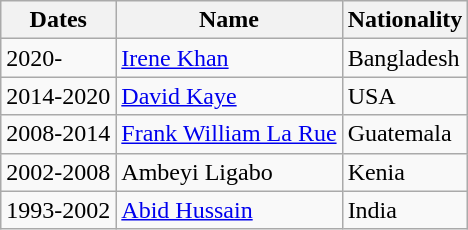<table class="wikitable">
<tr>
<th>Dates</th>
<th>Name</th>
<th>Nationality</th>
</tr>
<tr>
<td>2020-</td>
<td><a href='#'>Irene Khan</a></td>
<td>Bangladesh</td>
</tr>
<tr>
<td>2014-2020</td>
<td><a href='#'>David Kaye</a></td>
<td>USA</td>
</tr>
<tr>
<td>2008-2014</td>
<td><a href='#'>Frank William La Rue</a></td>
<td>Guatemala</td>
</tr>
<tr>
<td>2002-2008</td>
<td>Ambeyi Ligabo</td>
<td>Kenia</td>
</tr>
<tr>
<td>1993-2002</td>
<td><a href='#'>Abid Hussain</a></td>
<td>India</td>
</tr>
</table>
